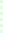<table style="font-size: 85%">
<tr>
<td style="background:#dfd;"></td>
</tr>
<tr>
<td style="background:#dfd;"></td>
</tr>
<tr>
<td style="background:#dfd;"></td>
</tr>
<tr>
<td style="background:#dfd;"></td>
</tr>
<tr>
<td style="background:#dfd;"></td>
</tr>
<tr>
<td style="background:#dfd;"></td>
</tr>
</table>
